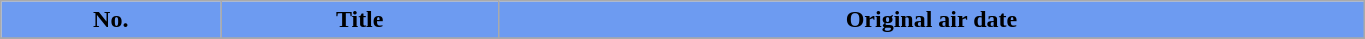<table class="wikitable plainrowheaders" style="width:72%;">
<tr>
<th style="background-color: #6D9BF1; color: #000000;">No.</th>
<th style="background-color: #6D9BF1; color: #000000;">Title</th>
<th style="background-color: #6D9BF1; color: #000000;">Original air date</th>
</tr>
<tr>
</tr>
</table>
